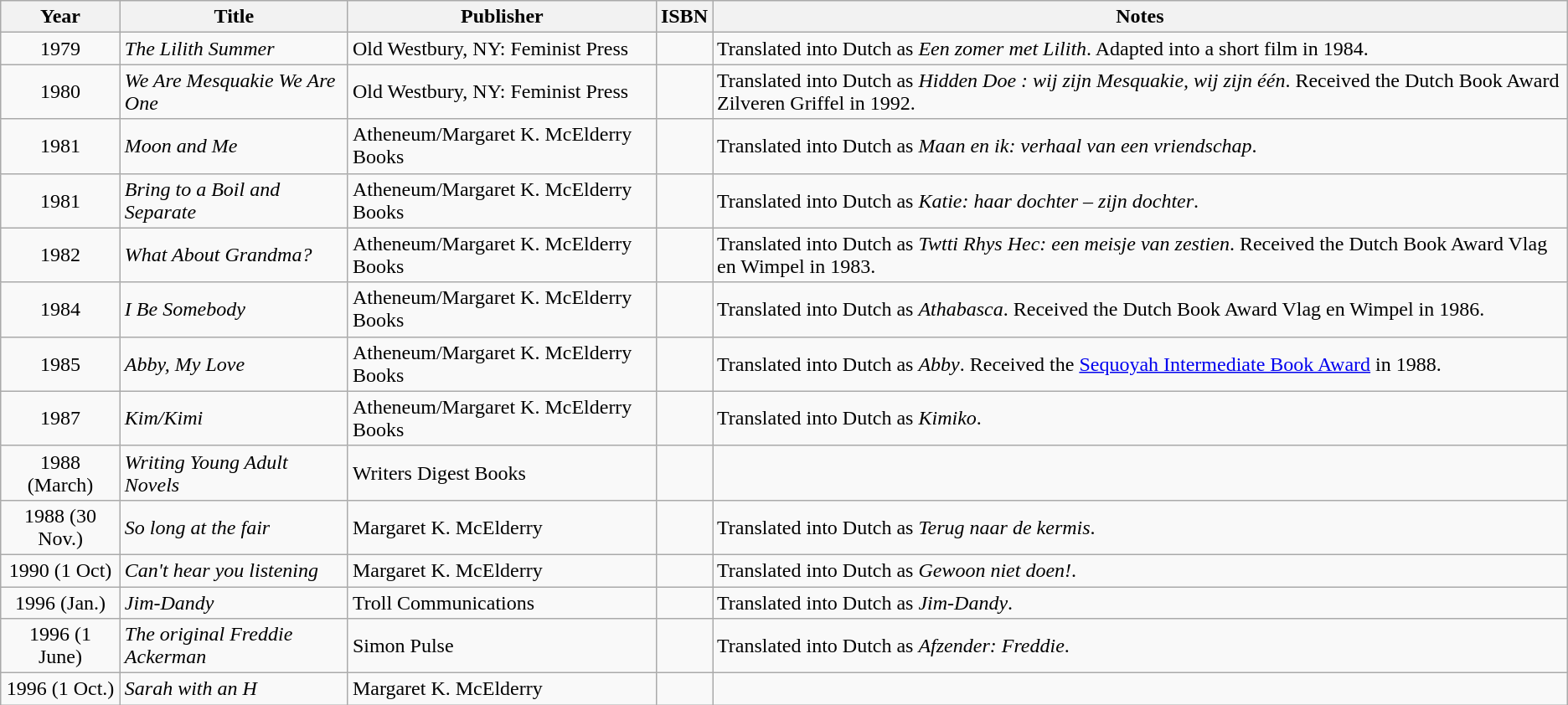<table class="wikitable sortable">
<tr>
<th>Year</th>
<th>Title</th>
<th>Publisher</th>
<th>ISBN</th>
<th>Notes</th>
</tr>
<tr>
<td align=center>1979</td>
<td><em>The Lilith Summer</em></td>
<td>Old Westbury, NY: Feminist Press</td>
<td></td>
<td>Translated into Dutch as <em>Een zomer met Lilith</em>. Adapted into a short film in 1984.</td>
</tr>
<tr>
<td align=center>1980</td>
<td><em>We Are Mesquakie We Are One</em></td>
<td>Old Westbury, NY: Feminist Press</td>
<td></td>
<td>Translated into Dutch as <em>Hidden Doe : wij zijn Mesquakie, wij zijn één</em>. Received the Dutch Book Award Zilveren Griffel in 1992.</td>
</tr>
<tr>
<td align=center>1981</td>
<td><em>Moon and Me</em></td>
<td>Atheneum/Margaret K. McElderry Books</td>
<td></td>
<td>Translated into Dutch as <em>Maan en ik: verhaal van een vriendschap</em>.</td>
</tr>
<tr>
<td align=center>1981</td>
<td><em>Bring to a Boil and Separate</em></td>
<td>Atheneum/Margaret K. McElderry Books</td>
<td></td>
<td>Translated into Dutch as <em>Katie: haar dochter – zijn dochter</em>.</td>
</tr>
<tr>
<td align=center>1982</td>
<td><em>What About Grandma?</em></td>
<td>Atheneum/Margaret K. McElderry Books</td>
<td></td>
<td>Translated into Dutch as <em>Twtti Rhys Hec: een meisje van zestien</em>. Received the Dutch Book Award Vlag en Wimpel in 1983.</td>
</tr>
<tr>
<td align=center>1984</td>
<td><em>I Be Somebody</em></td>
<td>Atheneum/Margaret K. McElderry Books</td>
<td></td>
<td>Translated into Dutch as <em>Athabasca</em>. Received the Dutch Book Award Vlag en Wimpel in 1986.</td>
</tr>
<tr>
<td align=center>1985</td>
<td><em>Abby, My Love</em></td>
<td>Atheneum/Margaret K. McElderry Books</td>
<td></td>
<td>Translated into Dutch as <em>Abby</em>. Received the <a href='#'>Sequoyah Intermediate Book Award</a> in 1988.</td>
</tr>
<tr>
<td align=center>1987</td>
<td><em>Kim/Kimi</em></td>
<td>Atheneum/Margaret K. McElderry Books</td>
<td></td>
<td>Translated into Dutch as <em>Kimiko</em>.</td>
</tr>
<tr>
<td align="center">1988 (March)</td>
<td><em>Writing Young Adult Novels</em></td>
<td>Writers Digest Books</td>
<td></td>
<td></td>
</tr>
<tr>
<td align="center">1988 (30 Nov.)</td>
<td><em>So long at the fair</em></td>
<td>Margaret K. McElderry</td>
<td></td>
<td>Translated into Dutch as <em>Terug naar de kermis</em>.</td>
</tr>
<tr>
<td align="center">1990 (1 Oct)</td>
<td><em>Can't hear you listening</em></td>
<td>Margaret K. McElderry</td>
<td></td>
<td>Translated into Dutch as <em>Gewoon niet doen!</em>.</td>
</tr>
<tr>
<td align="center">1996 (Jan.)</td>
<td><em>Jim-Dandy</em></td>
<td>Troll Communications</td>
<td></td>
<td>Translated into Dutch as <em>Jim-Dandy</em>.</td>
</tr>
<tr>
<td align="center">1996 (1 June)</td>
<td><em>The original Freddie Ackerman</em></td>
<td>Simon Pulse</td>
<td></td>
<td>Translated into Dutch as <em>Afzender: Freddie</em>.</td>
</tr>
<tr>
<td align="center">1996 (1 Oct.)</td>
<td><em>Sarah with an H</em></td>
<td>Margaret K. McElderry</td>
<td></td>
<td></td>
</tr>
</table>
